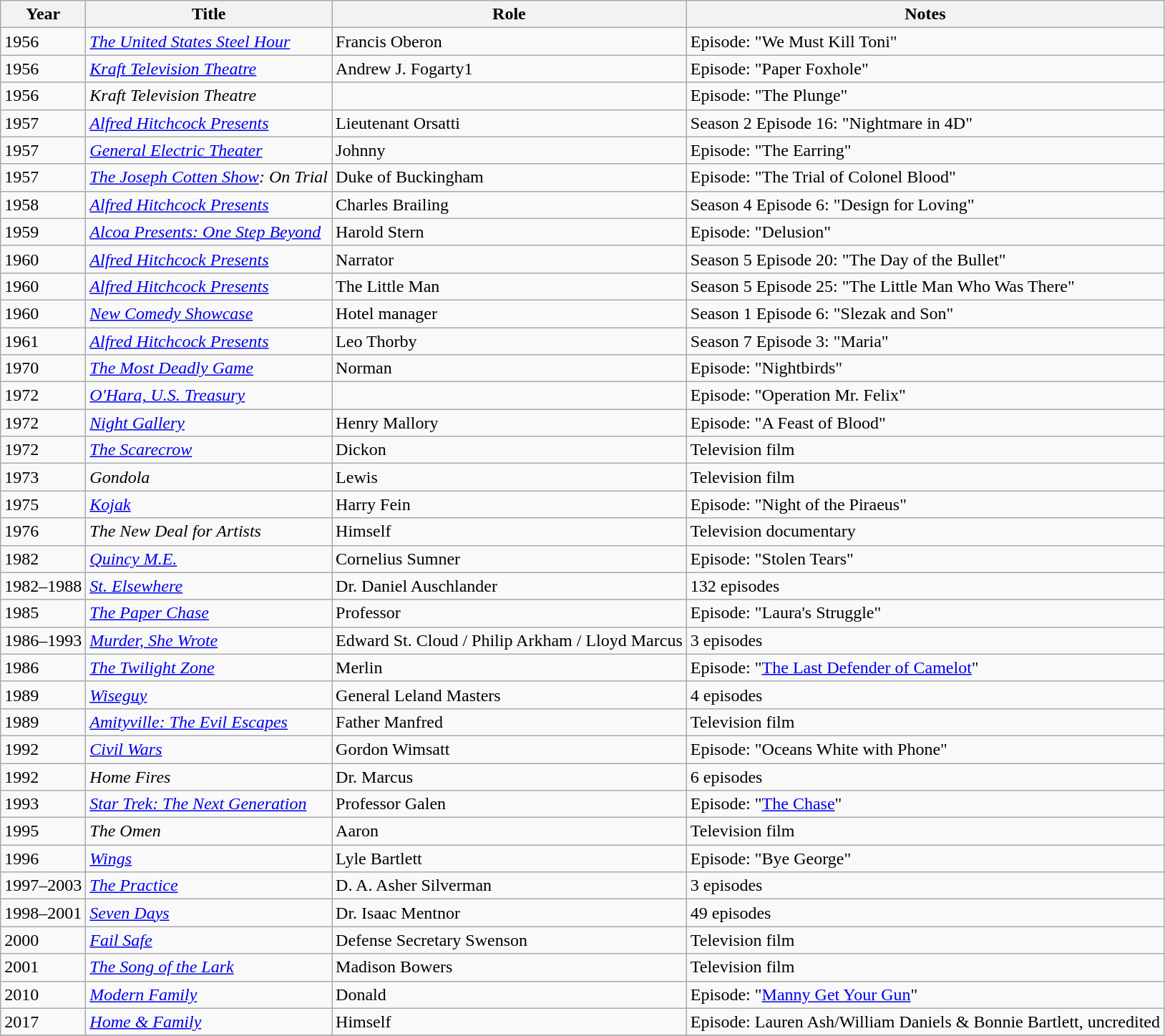<table class="wikitable sortable">
<tr>
<th>Year</th>
<th>Title</th>
<th>Role</th>
<th class="unsortable">Notes</th>
</tr>
<tr>
<td>1956</td>
<td><em><a href='#'>The United States Steel Hour</a></em></td>
<td>Francis Oberon</td>
<td>Episode: "We Must Kill Toni"</td>
</tr>
<tr>
<td>1956</td>
<td><em><a href='#'>Kraft Television Theatre</a></em></td>
<td>Andrew J. Fogarty1</td>
<td>Episode: "Paper Foxhole"</td>
</tr>
<tr>
<td>1956</td>
<td><em>Kraft Television Theatre</em></td>
<td></td>
<td>Episode: "The Plunge"</td>
</tr>
<tr>
<td>1957</td>
<td><em><a href='#'>Alfred Hitchcock Presents</a></em></td>
<td>Lieutenant Orsatti</td>
<td>Season 2 Episode 16: "Nightmare in 4D"</td>
</tr>
<tr>
<td>1957</td>
<td><em><a href='#'>General Electric Theater</a></em></td>
<td>Johnny</td>
<td>Episode: "The Earring"</td>
</tr>
<tr>
<td>1957</td>
<td><em><a href='#'>The Joseph Cotten Show</a>: On Trial</em></td>
<td>Duke of Buckingham</td>
<td>Episode: "The Trial of Colonel Blood"</td>
</tr>
<tr>
<td>1958</td>
<td><em><a href='#'>Alfred Hitchcock Presents</a></em></td>
<td>Charles Brailing</td>
<td>Season 4 Episode 6: "Design for Loving"</td>
</tr>
<tr>
<td>1959</td>
<td><em><a href='#'>Alcoa Presents: One Step Beyond</a></em></td>
<td>Harold Stern</td>
<td>Episode: "Delusion"</td>
</tr>
<tr>
<td>1960</td>
<td><em><a href='#'>Alfred Hitchcock Presents</a></em></td>
<td>Narrator</td>
<td>Season 5 Episode 20: "The Day of the Bullet"</td>
</tr>
<tr>
<td>1960</td>
<td><em><a href='#'>Alfred Hitchcock Presents</a></em></td>
<td>The Little Man</td>
<td>Season 5 Episode 25: "The Little Man Who Was There"</td>
</tr>
<tr>
<td>1960</td>
<td><em><a href='#'>New Comedy Showcase</a></em></td>
<td>Hotel manager</td>
<td>Season 1 Episode 6: "Slezak and Son"</td>
</tr>
<tr>
<td>1961</td>
<td><em><a href='#'>Alfred Hitchcock Presents</a></em></td>
<td>Leo Thorby</td>
<td>Season 7 Episode 3: "Maria"</td>
</tr>
<tr>
<td>1970</td>
<td><em><a href='#'>The Most Deadly Game</a></em></td>
<td>Norman</td>
<td>Episode: "Nightbirds"</td>
</tr>
<tr>
<td>1972</td>
<td><em><a href='#'>O'Hara, U.S. Treasury</a></em></td>
<td></td>
<td>Episode: "Operation Mr. Felix"</td>
</tr>
<tr>
<td>1972</td>
<td><em><a href='#'>Night Gallery</a></em></td>
<td>Henry Mallory</td>
<td>Episode: "A Feast of Blood"</td>
</tr>
<tr>
<td>1972</td>
<td><em><a href='#'>The Scarecrow</a></em></td>
<td>Dickon</td>
<td>Television film</td>
</tr>
<tr>
<td>1973</td>
<td><em>Gondola</em></td>
<td>Lewis</td>
<td>Television film</td>
</tr>
<tr>
<td>1975</td>
<td><em><a href='#'>Kojak</a></em></td>
<td>Harry Fein</td>
<td>Episode: "Night of the Piraeus"</td>
</tr>
<tr>
<td>1976</td>
<td><em>The New Deal for Artists</em></td>
<td>Himself</td>
<td>Television documentary</td>
</tr>
<tr>
<td>1982</td>
<td><em><a href='#'>Quincy M.E.</a></em></td>
<td>Cornelius Sumner</td>
<td>Episode: "Stolen Tears"</td>
</tr>
<tr>
<td>1982–1988</td>
<td><em><a href='#'>St. Elsewhere</a></em></td>
<td>Dr. Daniel Auschlander</td>
<td>132 episodes</td>
</tr>
<tr>
<td>1985</td>
<td><em><a href='#'>The Paper Chase</a></em></td>
<td>Professor</td>
<td>Episode: "Laura's Struggle"</td>
</tr>
<tr>
<td>1986–1993</td>
<td><em><a href='#'>Murder, She Wrote</a></em></td>
<td>Edward St. Cloud / Philip Arkham / Lloyd Marcus</td>
<td>3 episodes</td>
</tr>
<tr>
<td>1986</td>
<td><em><a href='#'>The Twilight Zone</a></em></td>
<td>Merlin</td>
<td>Episode: "<a href='#'>The Last Defender of Camelot</a>"</td>
</tr>
<tr>
<td>1989</td>
<td><em><a href='#'>Wiseguy</a></em></td>
<td>General Leland Masters</td>
<td>4 episodes</td>
</tr>
<tr>
<td>1989</td>
<td><em><a href='#'>Amityville: The Evil Escapes</a></em></td>
<td>Father Manfred</td>
<td>Television film</td>
</tr>
<tr>
<td>1992</td>
<td><em><a href='#'>Civil Wars</a></em></td>
<td>Gordon Wimsatt</td>
<td>Episode: "Oceans White with Phone"</td>
</tr>
<tr>
<td>1992</td>
<td><em>Home Fires</em></td>
<td>Dr. Marcus</td>
<td>6 episodes</td>
</tr>
<tr>
<td>1993</td>
<td><em><a href='#'>Star Trek: The Next Generation</a></em></td>
<td>Professor Galen</td>
<td>Episode: "<a href='#'>The Chase</a>"</td>
</tr>
<tr>
<td>1995</td>
<td><em>The Omen</em></td>
<td>Aaron</td>
<td>Television film</td>
</tr>
<tr>
<td>1996</td>
<td><em><a href='#'>Wings</a></em></td>
<td>Lyle Bartlett</td>
<td>Episode: "Bye George"</td>
</tr>
<tr>
<td>1997–2003</td>
<td><em><a href='#'>The Practice</a></em></td>
<td>D. A. Asher Silverman</td>
<td>3 episodes</td>
</tr>
<tr>
<td>1998–2001</td>
<td><em><a href='#'>Seven Days</a></em></td>
<td>Dr. Isaac Mentnor</td>
<td>49 episodes</td>
</tr>
<tr>
<td>2000</td>
<td><em><a href='#'>Fail Safe</a></em></td>
<td>Defense Secretary Swenson</td>
<td>Television film</td>
</tr>
<tr>
<td>2001</td>
<td><em><a href='#'>The Song of the Lark</a></em></td>
<td>Madison Bowers</td>
<td>Television film</td>
</tr>
<tr>
<td>2010</td>
<td><em><a href='#'>Modern Family</a></em></td>
<td>Donald</td>
<td>Episode: "<a href='#'>Manny Get Your Gun</a>"</td>
</tr>
<tr>
<td>2017</td>
<td><em><a href='#'>Home & Family</a></em></td>
<td>Himself</td>
<td>Episode: Lauren Ash/William Daniels & Bonnie Bartlett, uncredited</td>
</tr>
<tr>
</tr>
</table>
